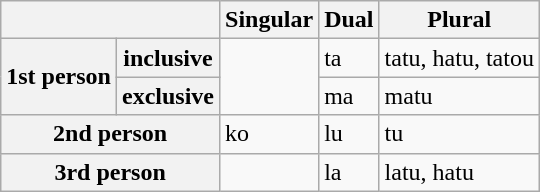<table class="wikitable">
<tr>
<th colspan="2"></th>
<th>Singular</th>
<th>Dual</th>
<th>Plural</th>
</tr>
<tr>
<th rowspan="2">1st person</th>
<th>inclusive</th>
<td rowspan="2"></td>
<td>ta</td>
<td>tatu, hatu, tatou</td>
</tr>
<tr>
<th>exclusive</th>
<td>ma</td>
<td>matu</td>
</tr>
<tr>
<th colspan="2">2nd person</th>
<td>ko</td>
<td>lu</td>
<td>tu</td>
</tr>
<tr>
<th colspan="2">3rd person</th>
<td></td>
<td>la</td>
<td>latu, hatu</td>
</tr>
</table>
